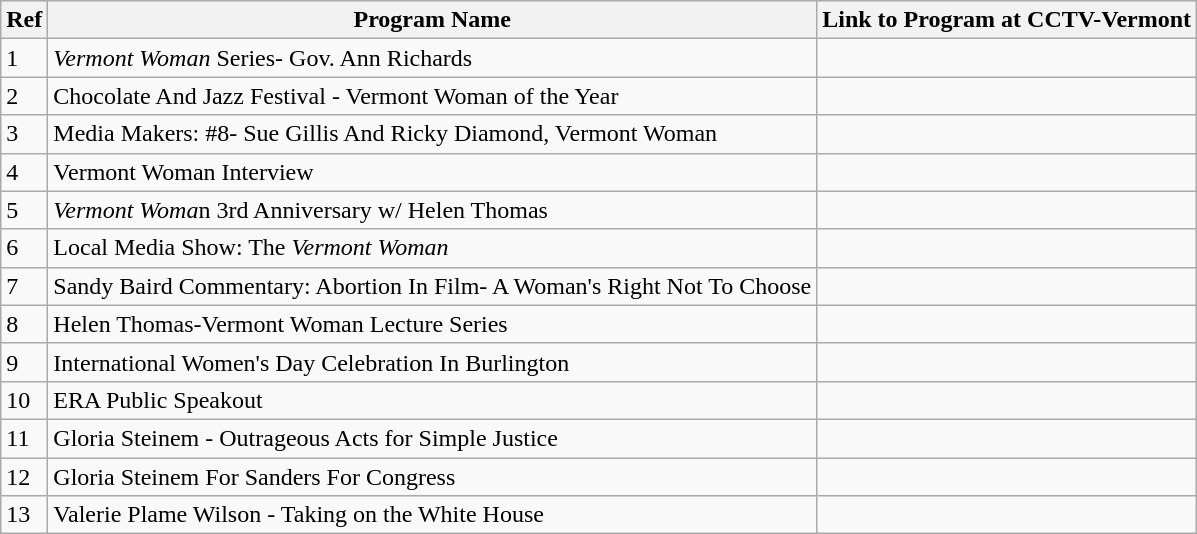<table class="wikitable">
<tr>
<th>Ref</th>
<th>Program Name</th>
<th>Link to Program at CCTV-Vermont</th>
</tr>
<tr>
<td>1</td>
<td><em>Vermont Woman</em> Series- Gov. Ann Richards</td>
<td></td>
</tr>
<tr>
<td>2</td>
<td>Chocolate And Jazz Festival - Vermont Woman of the Year</td>
<td></td>
</tr>
<tr>
<td>3</td>
<td>Media Makers: #8- Sue Gillis And Ricky Diamond, Vermont Woman</td>
<td></td>
</tr>
<tr>
<td>4</td>
<td>Vermont Woman Interview</td>
<td></td>
</tr>
<tr>
<td>5</td>
<td><em>Vermont Woma</em>n 3rd Anniversary w/ Helen Thomas</td>
<td></td>
</tr>
<tr>
<td>6</td>
<td>Local Media Show: The <em>Vermont Woman</em></td>
<td></td>
</tr>
<tr>
<td>7</td>
<td>Sandy Baird Commentary: Abortion In Film- A Woman's Right Not To Choose</td>
<td></td>
</tr>
<tr>
<td>8</td>
<td>Helen Thomas-Vermont Woman Lecture Series</td>
<td></td>
</tr>
<tr>
<td>9</td>
<td>International Women's Day Celebration In Burlington</td>
<td></td>
</tr>
<tr>
<td>10</td>
<td>ERA Public Speakout</td>
<td></td>
</tr>
<tr>
<td>11</td>
<td>Gloria Steinem - Outrageous Acts for Simple Justice</td>
<td></td>
</tr>
<tr>
<td>12</td>
<td>Gloria Steinem For Sanders For Congress</td>
<td></td>
</tr>
<tr>
<td>13</td>
<td>Valerie Plame Wilson - Taking on the White House</td>
<td></td>
</tr>
</table>
